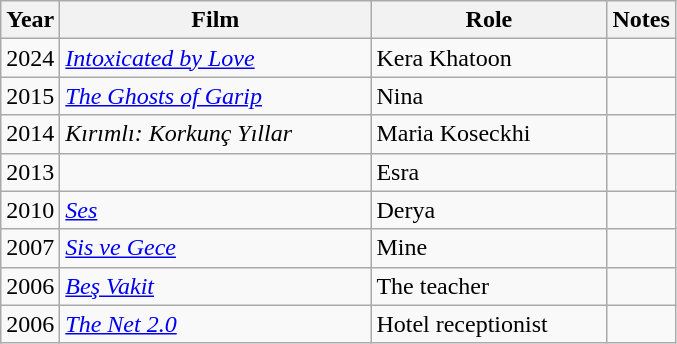<table class="wikitable">
<tr>
<th align="center">Year</th>
<th width="200">Film</th>
<th width="150">Role</th>
<th>Notes</th>
</tr>
<tr>
<td>2024</td>
<td><em><a href='#'>Intoxicated by Love</a></em></td>
<td>Kera Khatoon</td>
<td></td>
</tr>
<tr>
<td>2015</td>
<td><em><a href='#'>The Ghosts of Garip</a></em></td>
<td>Nina</td>
<td></td>
</tr>
<tr>
<td>2014</td>
<td><em>Kırımlı: Korkunç Yıllar</em></td>
<td>Maria Koseckhi</td>
<td></td>
</tr>
<tr>
<td>2013</td>
<td><em></em></td>
<td>Esra</td>
<td></td>
</tr>
<tr>
<td>2010</td>
<td><em><a href='#'>Ses</a></em></td>
<td>Derya</td>
<td></td>
</tr>
<tr>
<td>2007</td>
<td><em><a href='#'>Sis ve Gece</a></em></td>
<td>Mine</td>
<td></td>
</tr>
<tr>
<td>2006</td>
<td><em><a href='#'>Beş Vakit</a></em></td>
<td>The teacher</td>
<td></td>
</tr>
<tr>
<td>2006</td>
<td><em><a href='#'>The Net 2.0</a></em></td>
<td>Hotel receptionist</td>
<td></td>
</tr>
</table>
